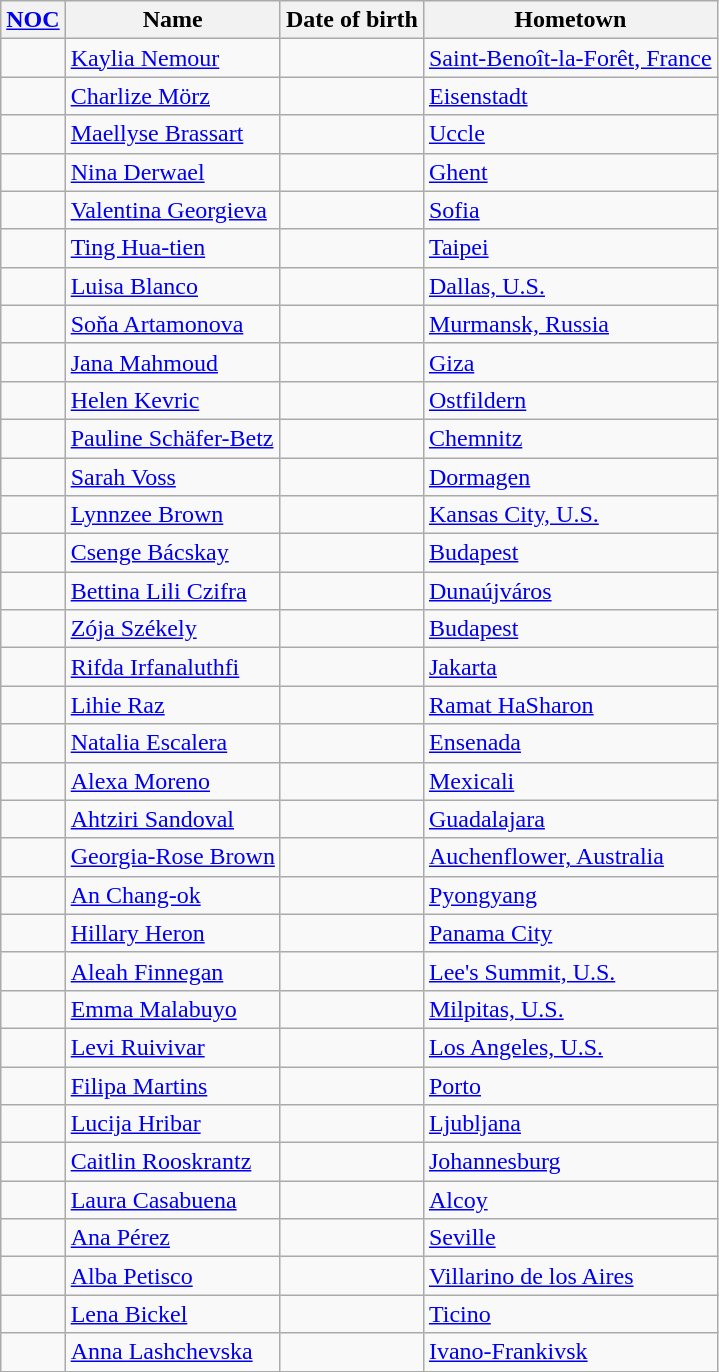<table class="wikitable sortable">
<tr>
<th><a href='#'>NOC</a></th>
<th>Name</th>
<th>Date of birth</th>
<th>Hometown</th>
</tr>
<tr>
<td></td>
<td><a href='#'>Kaylia Nemour</a></td>
<td></td>
<td><a href='#'>Saint-Benoît-la-Forêt, France</a></td>
</tr>
<tr>
<td></td>
<td><a href='#'>Charlize Mörz</a></td>
<td></td>
<td><a href='#'>Eisenstadt</a></td>
</tr>
<tr>
<td></td>
<td><a href='#'>Maellyse Brassart</a></td>
<td></td>
<td><a href='#'>Uccle</a></td>
</tr>
<tr>
<td></td>
<td><a href='#'>Nina Derwael</a></td>
<td></td>
<td><a href='#'>Ghent</a></td>
</tr>
<tr>
<td></td>
<td><a href='#'>Valentina Georgieva</a></td>
<td></td>
<td><a href='#'>Sofia</a></td>
</tr>
<tr>
<td></td>
<td><a href='#'>Ting Hua-tien</a></td>
<td></td>
<td><a href='#'>Taipei</a></td>
</tr>
<tr>
<td></td>
<td><a href='#'>Luisa Blanco</a></td>
<td></td>
<td><a href='#'>Dallas, U.S.</a></td>
</tr>
<tr>
<td></td>
<td><a href='#'>Soňa Artamonova</a></td>
<td></td>
<td><a href='#'>Murmansk, Russia</a></td>
</tr>
<tr>
<td></td>
<td><a href='#'>Jana Mahmoud</a></td>
<td></td>
<td><a href='#'>Giza</a></td>
</tr>
<tr>
<td></td>
<td><a href='#'>Helen Kevric</a></td>
<td></td>
<td><a href='#'>Ostfildern</a></td>
</tr>
<tr>
<td></td>
<td><a href='#'>Pauline Schäfer-Betz</a></td>
<td></td>
<td><a href='#'>Chemnitz</a></td>
</tr>
<tr>
<td></td>
<td><a href='#'>Sarah Voss</a></td>
<td></td>
<td><a href='#'>Dormagen</a></td>
</tr>
<tr>
<td></td>
<td><a href='#'>Lynnzee Brown</a></td>
<td></td>
<td><a href='#'>Kansas City, U.S.</a></td>
</tr>
<tr>
<td></td>
<td><a href='#'>Csenge Bácskay</a></td>
<td></td>
<td><a href='#'>Budapest</a></td>
</tr>
<tr>
<td></td>
<td><a href='#'>Bettina Lili Czifra</a></td>
<td></td>
<td><a href='#'>Dunaújváros</a></td>
</tr>
<tr>
<td></td>
<td><a href='#'>Zója Székely</a></td>
<td></td>
<td><a href='#'>Budapest</a></td>
</tr>
<tr>
<td></td>
<td><a href='#'>Rifda Irfanaluthfi</a></td>
<td></td>
<td><a href='#'>Jakarta</a></td>
</tr>
<tr>
<td></td>
<td><a href='#'>Lihie Raz</a></td>
<td></td>
<td><a href='#'>Ramat HaSharon</a></td>
</tr>
<tr>
<td></td>
<td><a href='#'>Natalia Escalera</a></td>
<td></td>
<td><a href='#'>Ensenada</a></td>
</tr>
<tr>
<td></td>
<td><a href='#'>Alexa Moreno</a></td>
<td></td>
<td><a href='#'>Mexicali</a></td>
</tr>
<tr>
<td></td>
<td><a href='#'>Ahtziri Sandoval</a></td>
<td></td>
<td><a href='#'>Guadalajara</a></td>
</tr>
<tr>
<td></td>
<td><a href='#'>Georgia-Rose Brown</a></td>
<td></td>
<td><a href='#'>Auchenflower, Australia</a></td>
</tr>
<tr>
<td></td>
<td><a href='#'>An Chang-ok</a></td>
<td></td>
<td><a href='#'>Pyongyang</a></td>
</tr>
<tr>
<td></td>
<td><a href='#'>Hillary Heron</a></td>
<td></td>
<td><a href='#'>Panama City</a></td>
</tr>
<tr>
<td></td>
<td><a href='#'>Aleah Finnegan</a></td>
<td></td>
<td><a href='#'>Lee's Summit, U.S.</a></td>
</tr>
<tr>
<td></td>
<td><a href='#'>Emma Malabuyo</a></td>
<td></td>
<td><a href='#'>Milpitas, U.S.</a></td>
</tr>
<tr>
<td></td>
<td><a href='#'>Levi Ruivivar</a></td>
<td></td>
<td><a href='#'>Los Angeles, U.S.</a></td>
</tr>
<tr>
<td></td>
<td><a href='#'>Filipa Martins</a></td>
<td></td>
<td><a href='#'>Porto</a></td>
</tr>
<tr>
<td></td>
<td><a href='#'>Lucija Hribar</a></td>
<td></td>
<td><a href='#'>Ljubljana</a></td>
</tr>
<tr>
<td></td>
<td><a href='#'>Caitlin Rooskrantz</a></td>
<td></td>
<td><a href='#'>Johannesburg</a></td>
</tr>
<tr>
<td></td>
<td><a href='#'>Laura Casabuena</a></td>
<td></td>
<td><a href='#'>Alcoy</a></td>
</tr>
<tr>
<td></td>
<td><a href='#'>Ana Pérez</a></td>
<td></td>
<td><a href='#'>Seville</a></td>
</tr>
<tr>
<td></td>
<td><a href='#'>Alba Petisco</a></td>
<td></td>
<td><a href='#'>Villarino de los Aires</a></td>
</tr>
<tr>
<td></td>
<td><a href='#'>Lena Bickel</a></td>
<td></td>
<td><a href='#'>Ticino</a></td>
</tr>
<tr>
<td></td>
<td><a href='#'>Anna Lashchevska</a></td>
<td></td>
<td><a href='#'>Ivano-Frankivsk</a></td>
</tr>
</table>
